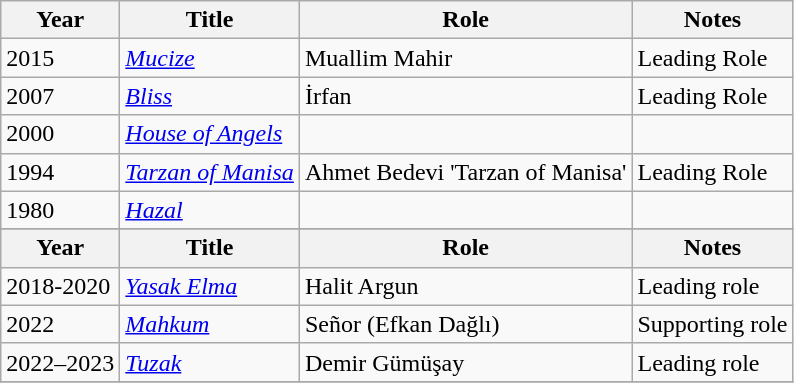<table class="wikitable sortable">
<tr>
<th>Year</th>
<th>Title</th>
<th>Role</th>
<th class="unsortable">Notes</th>
</tr>
<tr>
<td>2015</td>
<td><em><a href='#'>Mucize</a></em></td>
<td>Muallim Mahir</td>
<td>Leading Role</td>
</tr>
<tr>
<td>2007</td>
<td><em><a href='#'>Bliss</a></em></td>
<td>İrfan</td>
<td>Leading Role</td>
</tr>
<tr>
<td>2000</td>
<td><em><a href='#'>House of Angels</a></em></td>
<td></td>
<td></td>
</tr>
<tr>
<td>1994</td>
<td><em><a href='#'>Tarzan of Manisa</a></em></td>
<td>Ahmet Bedevi 'Tarzan of Manisa'</td>
<td>Leading Role</td>
</tr>
<tr>
<td>1980</td>
<td><em><a href='#'>Hazal</a></em></td>
<td></td>
<td></td>
</tr>
<tr>
</tr>
<tr>
<th>Year</th>
<th>Title</th>
<th>Role</th>
<th class="unsortable">Notes</th>
</tr>
<tr>
<td>2018-2020</td>
<td><em><a href='#'>Yasak Elma</a></em></td>
<td>Halit Argun</td>
<td>Leading role</td>
</tr>
<tr>
<td>2022</td>
<td><em><a href='#'>Mahkum</a></em></td>
<td>Señor (Efkan Dağlı)</td>
<td>Supporting role</td>
</tr>
<tr>
<td>2022–2023</td>
<td><em><a href='#'>Tuzak</a></em></td>
<td>Demir Gümüşay</td>
<td>Leading role</td>
</tr>
<tr>
</tr>
</table>
